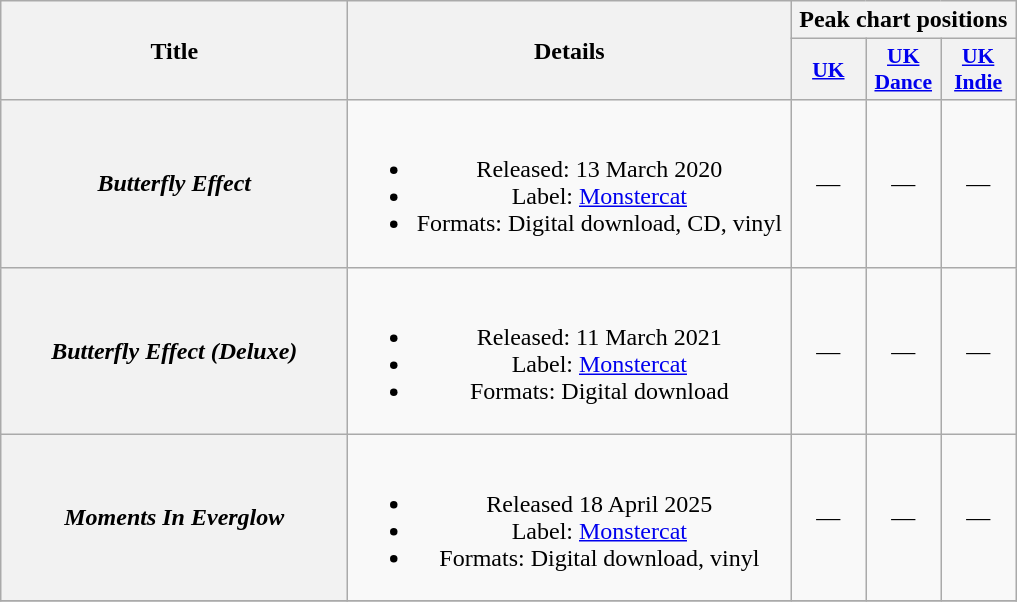<table class="wikitable plainrowheaders" style="text-align:center;">
<tr>
<th scope="col" rowspan="2" style="width:14em;">Title</th>
<th scope="col" rowspan="2" style="width:18em;">Details</th>
<th scope="col" colspan="3">Peak chart positions</th>
</tr>
<tr>
<th scope="col" style="width:3em;font-size:90%;"><a href='#'>UK</a></th>
<th scope="col" style="width:3em;font-size:90%;"><a href='#'>UK Dance</a></th>
<th scope="col" style="width:3em;font-size:90%;"><a href='#'>UK Indie</a></th>
</tr>
<tr>
<th ! scope="row"><em>Butterfly Effect</em> </th>
<td><br><ul><li>Released: 13 March 2020</li><li>Label: <a href='#'>Monstercat</a></li><li>Formats: Digital download, CD, vinyl</li></ul></td>
<td>—</td>
<td>—</td>
<td>—</td>
</tr>
<tr>
<th ! scope="row"><em>Butterfly Effect (Deluxe)</em> </th>
<td><br><ul><li>Released: 11 March 2021</li><li>Label: <a href='#'>Monstercat</a></li><li>Formats: Digital download</li></ul></td>
<td>—</td>
<td>—</td>
<td>—</td>
</tr>
<tr>
<th ! scope="row"><em>Moments In Everglow</em></th>
<td><br><ul><li>Released 18 April 2025</li><li>Label: <a href='#'>Monstercat</a></li><li>Formats: Digital download, vinyl</li></ul></td>
<td>—</td>
<td>—</td>
<td>—</td>
</tr>
<tr>
</tr>
</table>
